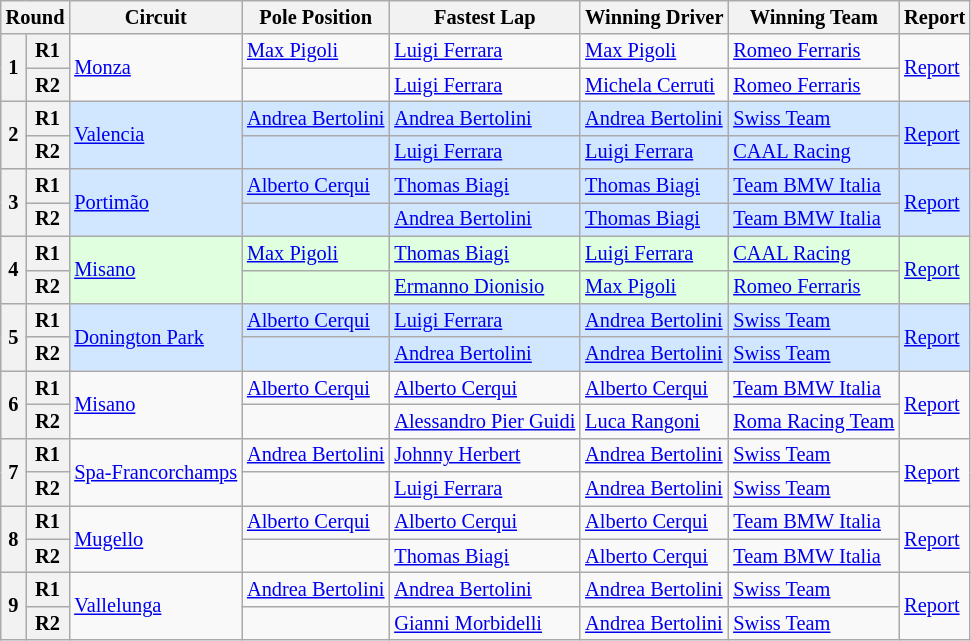<table class="wikitable" style="font-size: 85%">
<tr>
<th colspan=2>Round</th>
<th>Circuit</th>
<th>Pole Position</th>
<th>Fastest Lap</th>
<th>Winning Driver</th>
<th>Winning Team</th>
<th>Report</th>
</tr>
<tr>
<th rowspan=2>1</th>
<th>R1</th>
<td rowspan=2><a href='#'>Monza</a></td>
<td> <a href='#'>Max Pigoli</a></td>
<td> <a href='#'>Luigi Ferrara</a></td>
<td> <a href='#'>Max Pigoli</a></td>
<td> <a href='#'>Romeo Ferraris</a></td>
<td rowspan=2><a href='#'>Report</a></td>
</tr>
<tr>
<th>R2</th>
<td></td>
<td> <a href='#'>Luigi Ferrara</a></td>
<td> <a href='#'>Michela Cerruti</a></td>
<td> <a href='#'>Romeo Ferraris</a></td>
</tr>
<tr style="background:#D0E7FF;">
<th rowspan=2>2</th>
<th>R1</th>
<td rowspan=2><a href='#'>Valencia</a></td>
<td> <a href='#'>Andrea Bertolini</a></td>
<td> <a href='#'>Andrea Bertolini</a></td>
<td> <a href='#'>Andrea Bertolini</a></td>
<td> <a href='#'>Swiss Team</a></td>
<td rowspan=2><a href='#'>Report</a></td>
</tr>
<tr style="background:#D0E7FF;">
<th>R2</th>
<td></td>
<td> <a href='#'>Luigi Ferrara</a></td>
<td> <a href='#'>Luigi Ferrara</a></td>
<td> <a href='#'>CAAL Racing</a></td>
</tr>
<tr style="background:#D0E7FF;">
<th rowspan=2>3</th>
<th>R1</th>
<td rowspan=2><a href='#'>Portimão</a></td>
<td> <a href='#'>Alberto Cerqui</a></td>
<td> <a href='#'>Thomas Biagi</a></td>
<td> <a href='#'>Thomas Biagi</a></td>
<td> <a href='#'>Team BMW Italia</a></td>
<td rowspan=2><a href='#'>Report</a></td>
</tr>
<tr style="background:#D0E7FF;">
<th>R2</th>
<td></td>
<td> <a href='#'>Andrea Bertolini</a></td>
<td> <a href='#'>Thomas Biagi</a></td>
<td> <a href='#'>Team BMW Italia</a></td>
</tr>
<tr style="background:#DFFFDF;">
<th rowspan=2>4</th>
<th>R1</th>
<td rowspan=2><a href='#'>Misano</a></td>
<td> <a href='#'>Max Pigoli</a></td>
<td> <a href='#'>Thomas Biagi</a></td>
<td> <a href='#'>Luigi Ferrara</a></td>
<td> <a href='#'>CAAL Racing</a></td>
<td rowspan=2><a href='#'>Report</a></td>
</tr>
<tr style="background:#DFFFDF;">
<th>R2</th>
<td></td>
<td> <a href='#'>Ermanno Dionisio</a></td>
<td> <a href='#'>Max Pigoli</a></td>
<td> <a href='#'>Romeo Ferraris</a></td>
</tr>
<tr style="background:#D0E7FF;">
<th rowspan=2>5</th>
<th>R1</th>
<td rowspan=2><a href='#'>Donington Park</a></td>
<td> <a href='#'>Alberto Cerqui</a></td>
<td> <a href='#'>Luigi Ferrara</a></td>
<td> <a href='#'>Andrea Bertolini</a></td>
<td> <a href='#'>Swiss Team</a></td>
<td rowspan=2><a href='#'>Report</a></td>
</tr>
<tr style="background:#D0E7FF;">
<th>R2</th>
<td></td>
<td> <a href='#'>Andrea Bertolini</a></td>
<td> <a href='#'>Andrea Bertolini</a></td>
<td> <a href='#'>Swiss Team</a></td>
</tr>
<tr>
<th rowspan=2>6</th>
<th>R1</th>
<td rowspan=2><a href='#'>Misano</a></td>
<td> <a href='#'>Alberto Cerqui</a></td>
<td> <a href='#'>Alberto Cerqui</a></td>
<td> <a href='#'>Alberto Cerqui</a></td>
<td> <a href='#'>Team BMW Italia</a></td>
<td rowspan=2><a href='#'>Report</a></td>
</tr>
<tr>
<th>R2</th>
<td></td>
<td> <a href='#'>Alessandro Pier Guidi</a></td>
<td> <a href='#'>Luca Rangoni</a></td>
<td> <a href='#'>Roma Racing Team</a></td>
</tr>
<tr>
<th rowspan=2>7</th>
<th>R1</th>
<td rowspan=2><a href='#'>Spa-Francorchamps</a></td>
<td> <a href='#'>Andrea Bertolini</a></td>
<td> <a href='#'>Johnny Herbert</a></td>
<td> <a href='#'>Andrea Bertolini</a></td>
<td> <a href='#'>Swiss Team</a></td>
<td rowspan=2><a href='#'>Report</a></td>
</tr>
<tr>
<th>R2</th>
<td></td>
<td> <a href='#'>Luigi Ferrara</a></td>
<td> <a href='#'>Andrea Bertolini</a></td>
<td> <a href='#'>Swiss Team</a></td>
</tr>
<tr>
<th rowspan=2>8</th>
<th>R1</th>
<td rowspan=2><a href='#'>Mugello</a></td>
<td> <a href='#'>Alberto Cerqui</a></td>
<td> <a href='#'>Alberto Cerqui</a></td>
<td> <a href='#'>Alberto Cerqui</a></td>
<td> <a href='#'>Team BMW Italia</a></td>
<td rowspan=2><a href='#'>Report</a></td>
</tr>
<tr>
<th>R2</th>
<td></td>
<td> <a href='#'>Thomas Biagi</a></td>
<td> <a href='#'>Alberto Cerqui</a></td>
<td> <a href='#'>Team BMW Italia</a></td>
</tr>
<tr>
<th rowspan=2>9</th>
<th>R1</th>
<td rowspan=2><a href='#'>Vallelunga</a></td>
<td> <a href='#'>Andrea Bertolini</a></td>
<td> <a href='#'>Andrea Bertolini</a></td>
<td> <a href='#'>Andrea Bertolini</a></td>
<td> <a href='#'>Swiss Team</a></td>
<td rowspan=2><a href='#'>Report</a></td>
</tr>
<tr>
<th>R2</th>
<td></td>
<td> <a href='#'>Gianni Morbidelli</a></td>
<td> <a href='#'>Andrea Bertolini</a></td>
<td> <a href='#'>Swiss Team</a></td>
</tr>
</table>
